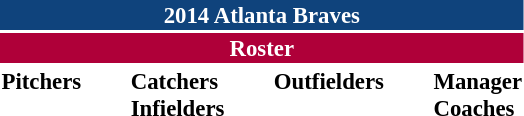<table class="toccolours" style="font-size: 95%;">
<tr>
<th colspan="10" style="background:#0f437c; color:#fff; text-align:center;">2014 Atlanta Braves</th>
</tr>
<tr>
<td colspan="10" style="background:#af0039; color:white; text-align:center;"><strong>Roster</strong></td>
</tr>
<tr>
<td valign="top"><strong>Pitchers</strong><br>


















</td>
<td style="width:25px;"></td>
<td valign="top"><strong>Catchers</strong><br>


<strong>Infielders</strong>







</td>
<td style="width:25px;"></td>
<td valign="top"><strong>Outfielders</strong><br>






</td>
<td style="width:25px;"></td>
<td valign="top"><strong>Manager</strong><br>
<strong>Coaches</strong>
 
 
 
 
 
 
 
 
 
 </td>
</tr>
</table>
